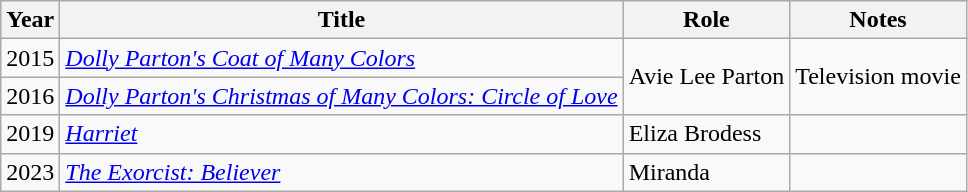<table class="wikitable">
<tr>
<th>Year</th>
<th>Title</th>
<th>Role</th>
<th>Notes</th>
</tr>
<tr>
<td>2015</td>
<td><em><a href='#'>Dolly Parton's Coat of Many Colors</a></em></td>
<td rowspan=2>Avie Lee Parton</td>
<td rowspan=2>Television movie</td>
</tr>
<tr>
<td>2016</td>
<td><em><a href='#'>Dolly Parton's Christmas of Many Colors: Circle of Love</a></em></td>
</tr>
<tr>
<td>2019</td>
<td><em><a href='#'>Harriet</a></em></td>
<td>Eliza Brodess</td>
<td></td>
</tr>
<tr>
<td>2023</td>
<td><em><a href='#'>The Exorcist: Believer</a></em></td>
<td>Miranda</td>
<td></td>
</tr>
</table>
